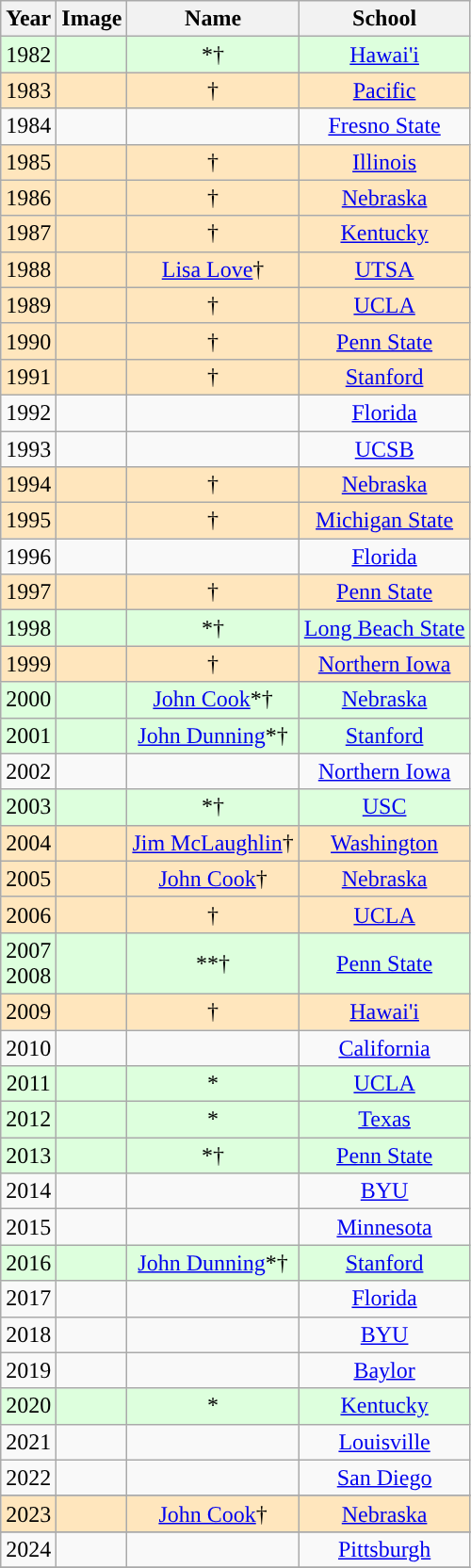<table class="wikitable plainrowheaders sortable">
<tr>
<th scope="col">Year</th>
<th scope="col" class="unsortable">Image</th>
<th scope="col">Name</th>
<th scope="col">School</th>
</tr>
<tr style="background:#dfd;">
<td style="text-align:center;">1982</td>
<td></td>
<td style="text-align:center;">*†</td>
<td style="text-align:center;"><a href='#'>Hawai'i</a></td>
</tr>
<tr style="background:#ffe6bd">
<td style="text-align:center;">1983</td>
<td></td>
<td style="text-align:center;">†</td>
<td style="text-align:center;"><a href='#'>Pacific</a></td>
</tr>
<tr>
<td style="text-align:center;">1984</td>
<td></td>
<td style="text-align:center;"></td>
<td style="text-align:center;"><a href='#'>Fresno State</a></td>
</tr>
<tr style="background:#ffe6bd">
<td style="text-align:center;">1985</td>
<td></td>
<td style="text-align:center;">†</td>
<td style="text-align:center;"><a href='#'>Illinois</a></td>
</tr>
<tr style="background:#ffe6bd">
<td style="text-align:center;">1986</td>
<td></td>
<td style="text-align:center;">†</td>
<td style="text-align:center;"><a href='#'>Nebraska</a></td>
</tr>
<tr style="background:#ffe6bd">
<td style="text-align:center;">1987</td>
<td></td>
<td style="text-align:center;">†</td>
<td style="text-align:center;"><a href='#'>Kentucky</a></td>
</tr>
<tr style="background:#ffe6bd">
<td style="text-align:center;">1988</td>
<td></td>
<td style="text-align:center;"><a href='#'>Lisa Love</a>†</td>
<td style="text-align:center;"><a href='#'>UTSA</a></td>
</tr>
<tr style="background:#ffe6bd;">
<td style="text-align:center;">1989</td>
<td></td>
<td style="text-align:center;">†</td>
<td style="text-align:center;"><a href='#'>UCLA</a></td>
</tr>
<tr style="background:#ffe6bd;">
<td style="text-align:center;">1990</td>
<td></td>
<td style="text-align:center;">†</td>
<td style="text-align:center;"><a href='#'>Penn State</a></td>
</tr>
<tr style="background:#ffe6bd;">
<td style="text-align:center;">1991</td>
<td></td>
<td style="text-align:center;">†</td>
<td style="text-align:center;"><a href='#'>Stanford</a></td>
</tr>
<tr>
<td style="text-align:center;">1992</td>
<td></td>
<td style="text-align:center;"></td>
<td style="text-align:center;"><a href='#'>Florida</a></td>
</tr>
<tr>
<td style="text-align:center;">1993</td>
<td></td>
<td style="text-align:center;"></td>
<td style="text-align:center;"><a href='#'>UCSB</a></td>
</tr>
<tr style="background:#ffe6bd">
<td style="text-align:center;">1994</td>
<td></td>
<td style="text-align:center;">†</td>
<td style="text-align:center;"><a href='#'>Nebraska</a></td>
</tr>
<tr style="background:#ffe6bd">
<td style="text-align:center;">1995</td>
<td></td>
<td style="text-align:center;">†</td>
<td style="text-align:center;"><a href='#'>Michigan State</a></td>
</tr>
<tr>
<td style="text-align:center;">1996</td>
<td></td>
<td style="text-align:center;"></td>
<td style="text-align:center;"><a href='#'>Florida</a></td>
</tr>
<tr style="background:#ffe6bd;">
<td style="text-align:center;">1997</td>
<td></td>
<td style="text-align:center;">†</td>
<td style="text-align:center;"><a href='#'>Penn State</a></td>
</tr>
<tr style="background:#dfd;">
<td style="text-align:center;">1998</td>
<td></td>
<td style="text-align:center;">*†</td>
<td style="text-align:center;"><a href='#'>Long Beach State</a></td>
</tr>
<tr style="background:#ffe6bd;">
<td style="text-align:center;">1999</td>
<td></td>
<td style="text-align:center;">†</td>
<td style="text-align:center;"><a href='#'>Northern Iowa</a></td>
</tr>
<tr style="background:#dfd;">
<td style="text-align:center;">2000</td>
<td></td>
<td style="text-align:center;"><a href='#'>John Cook</a>*†</td>
<td style="text-align:center;"><a href='#'>Nebraska</a></td>
</tr>
<tr style="background:#dfd;">
<td style="text-align:center;">2001</td>
<td></td>
<td style="text-align:center;"><a href='#'>John Dunning</a>*†</td>
<td style="text-align:center;"><a href='#'>Stanford</a></td>
</tr>
<tr>
<td style="text-align:center;">2002</td>
<td></td>
<td style="text-align:center;"></td>
<td style="text-align:center;"><a href='#'>Northern Iowa</a></td>
</tr>
<tr style="background:#dfd;">
<td style="text-align:center;">2003</td>
<td></td>
<td style="text-align:center;">*†</td>
<td style="text-align:center;"><a href='#'>USC</a></td>
</tr>
<tr style="background:#ffe6bd;">
<td style="text-align:center;">2004</td>
<td></td>
<td style="text-align:center;"><a href='#'>Jim McLaughlin</a>†</td>
<td style="text-align:center;"><a href='#'>Washington</a></td>
</tr>
<tr style="background:#ffe6bd;">
<td style="text-align:center;">2005</td>
<td></td>
<td style="text-align:center;"><a href='#'>John Cook</a>†</td>
<td style="text-align:center;"><a href='#'>Nebraska</a></td>
</tr>
<tr style="background:#ffe6bd;">
<td style="text-align:center;">2006</td>
<td></td>
<td style="text-align:center;">†</td>
<td style="text-align:center;"><a href='#'>UCLA</a></td>
</tr>
<tr style="background:#dfd;">
<td style="text-align:center;">2007<br>2008</td>
<td></td>
<td style="text-align:center;">**†</td>
<td style="text-align:center;"><a href='#'>Penn State</a></td>
</tr>
<tr style="background:#ffe6bd;">
<td style="text-align:center;">2009</td>
<td></td>
<td style="text-align:center;">†</td>
<td style="text-align:center;"><a href='#'>Hawai'i</a></td>
</tr>
<tr>
<td style="text-align:center;">2010</td>
<td></td>
<td style="text-align:center;"></td>
<td style="text-align:center;"><a href='#'>California</a></td>
</tr>
<tr style="background:#dfd;">
<td style="text-align:center;">2011</td>
<td></td>
<td style="text-align:center;">*</td>
<td style="text-align:center;"><a href='#'>UCLA</a></td>
</tr>
<tr style="background:#dfd;">
<td style="text-align:center;">2012</td>
<td></td>
<td style="text-align:center;">*</td>
<td style="text-align:center;"><a href='#'>Texas</a></td>
</tr>
<tr style="background:#dfd;">
<td style="text-align:center;">2013</td>
<td></td>
<td style="text-align:center;">*†</td>
<td style="text-align:center;"><a href='#'>Penn State</a></td>
</tr>
<tr>
<td style="text-align:center;">2014</td>
<td></td>
<td style="text-align:center;"></td>
<td style="text-align:center;"><a href='#'>BYU</a></td>
</tr>
<tr>
<td style="text-align:center;">2015</td>
<td></td>
<td style="text-align:center;"></td>
<td style="text-align:center;"><a href='#'>Minnesota</a></td>
</tr>
<tr style="background:#dfd;">
<td style="text-align:center;">2016</td>
<td></td>
<td style="text-align:center;"><a href='#'>John Dunning</a>*†</td>
<td style="text-align:center;"><a href='#'>Stanford</a></td>
</tr>
<tr>
<td style="text-align:center;">2017</td>
<td></td>
<td style="text-align:center;"></td>
<td style="text-align:center;"><a href='#'>Florida</a></td>
</tr>
<tr style=>
<td style="text-align:center;">2018</td>
<td></td>
<td style="text-align:center;"></td>
<td style="text-align:center;"><a href='#'>BYU</a></td>
</tr>
<tr>
<td style="text-align:center;">2019</td>
<td></td>
<td style="text-align:center;"></td>
<td style="text-align:center;"><a href='#'>Baylor</a></td>
</tr>
<tr style="background:#dfd;">
<td style="text-align:center;">2020</td>
<td></td>
<td style="text-align:center;">*</td>
<td style="text-align:center;"><a href='#'>Kentucky</a></td>
</tr>
<tr>
<td style="text-align:center;">2021</td>
<td></td>
<td style="text-align:center;"></td>
<td style="text-align:center;"><a href='#'>Louisville</a></td>
</tr>
<tr>
<td style="text-align:center;">2022</td>
<td></td>
<td style="text-align:center;"></td>
<td style="text-align:center;"><a href='#'>San Diego</a></td>
</tr>
<tr>
</tr>
<tr style="background:#ffe6bd;">
<td style="text-align:center;">2023</td>
<td></td>
<td style="text-align:center;"><a href='#'>John Cook</a>†</td>
<td style="text-align:center;"><a href='#'>Nebraska</a></td>
</tr>
<tr>
</tr>
<tr style=>
<td style="text-align:center;">2024</td>
<td></td>
<td style="text-align:center;"></td>
<td style="text-align:center;"><a href='#'>Pittsburgh</a></td>
</tr>
<tr>
</tr>
</table>
